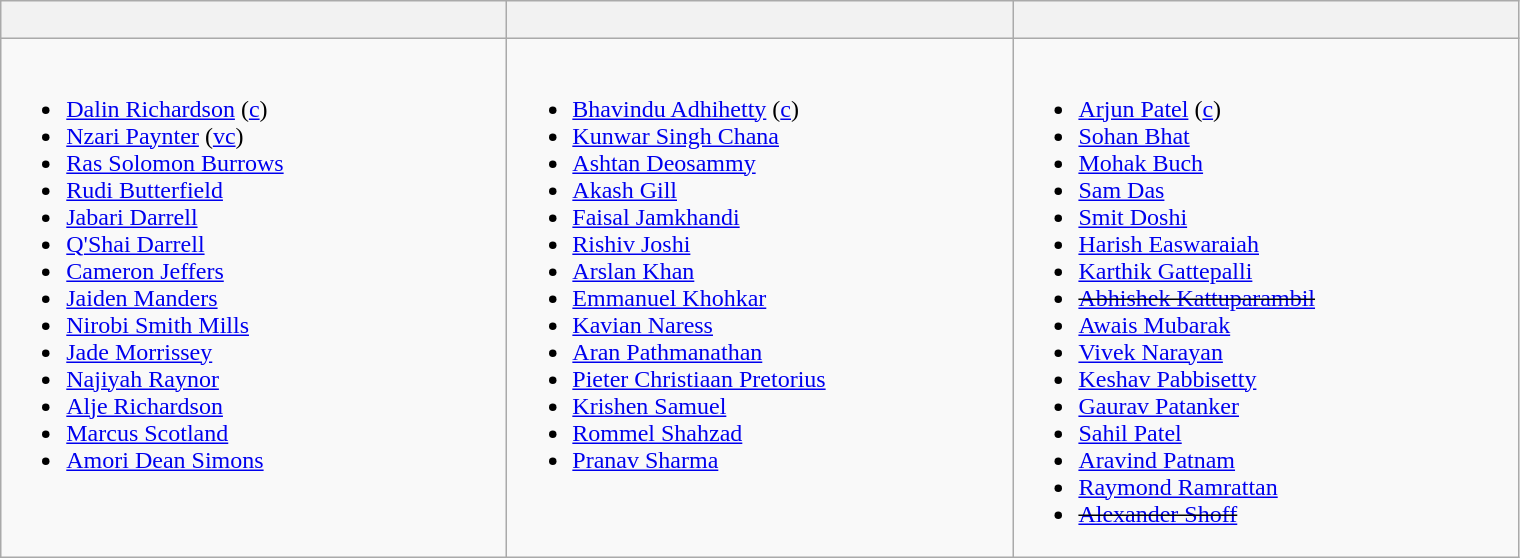<table class="wikitable">
<tr>
<th width=330><br><small></small></th>
<th width=330><br><small></small></th>
<th width=330><br><small></small></th>
</tr>
<tr>
<td valign=top><br><ul><li><a href='#'>Dalin Richardson</a> (<a href='#'>c</a>)</li><li><a href='#'>Nzari Paynter</a> (<a href='#'>vc</a>)</li><li><a href='#'>Ras Solomon Burrows</a></li><li><a href='#'>Rudi Butterfield</a></li><li><a href='#'>Jabari Darrell</a></li><li><a href='#'>Q'Shai Darrell</a></li><li><a href='#'>Cameron Jeffers</a></li><li><a href='#'>Jaiden Manders</a></li><li><a href='#'>Nirobi Smith Mills</a></li><li><a href='#'>Jade Morrissey</a></li><li><a href='#'>Najiyah Raynor</a></li><li><a href='#'>Alje Richardson</a></li><li><a href='#'>Marcus Scotland</a></li><li><a href='#'>Amori Dean Simons</a></li></ul></td>
<td valign=top><br><ul><li><a href='#'>Bhavindu Adhihetty</a> (<a href='#'>c</a>)</li><li><a href='#'>Kunwar Singh Chana</a></li><li><a href='#'>Ashtan Deosammy</a></li><li><a href='#'>Akash Gill</a></li><li><a href='#'>Faisal Jamkhandi</a></li><li><a href='#'>Rishiv Joshi</a></li><li><a href='#'>Arslan Khan</a></li><li><a href='#'>Emmanuel Khohkar</a></li><li><a href='#'>Kavian Naress</a></li><li><a href='#'>Aran Pathmanathan</a></li><li><a href='#'>Pieter Christiaan Pretorius</a></li><li><a href='#'>Krishen Samuel</a></li><li><a href='#'>Rommel Shahzad</a></li><li><a href='#'>Pranav Sharma</a></li></ul></td>
<td valign=top><br><ul><li><a href='#'>Arjun Patel</a> (<a href='#'>c</a>)</li><li><a href='#'>Sohan Bhat</a></li><li><a href='#'>Mohak Buch</a></li><li><a href='#'>Sam Das</a></li><li><a href='#'>Smit Doshi</a></li><li><a href='#'>Harish Easwaraiah</a></li><li><a href='#'>Karthik Gattepalli</a></li><li><s><a href='#'>Abhishek Kattuparambil</a></s></li><li><a href='#'>Awais Mubarak</a></li><li><a href='#'>Vivek Narayan</a></li><li><a href='#'>Keshav Pabbisetty</a></li><li><a href='#'>Gaurav Patanker</a></li><li><a href='#'>Sahil Patel</a></li><li><a href='#'>Aravind Patnam</a></li><li><a href='#'>Raymond Ramrattan</a></li><li><s><a href='#'>Alexander Shoff</a></s></li></ul></td>
</tr>
</table>
